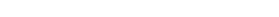<table style="width:22%; text-align:center;">
<tr style="color:white;">
<td style="background:"><strong>10</strong></td>
<td style="background:"><strong>3</strong></td>
<td style="background:"><strong>6</strong></td>
</tr>
</table>
